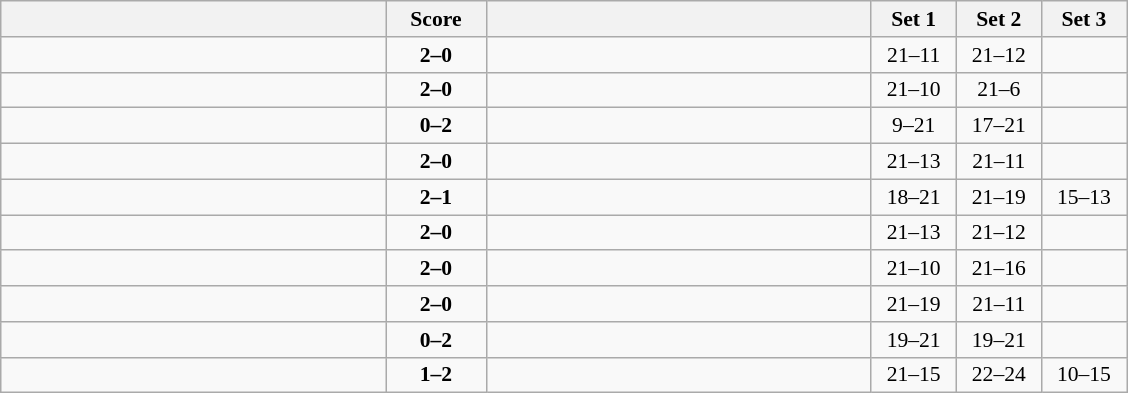<table class="wikitable" style="text-align: center; font-size:90% ">
<tr>
<th align="right" width="250"></th>
<th width="60">Score</th>
<th align="left" width="250"></th>
<th width="50">Set 1</th>
<th width="50">Set 2</th>
<th width="50">Set 3</th>
</tr>
<tr>
<td align=right><strong></strong></td>
<td align=center><strong>2–0</strong></td>
<td align=left></td>
<td>21–11</td>
<td>21–12</td>
<td></td>
</tr>
<tr>
<td align=right><strong></strong></td>
<td align=center><strong>2–0</strong></td>
<td align=left></td>
<td>21–10</td>
<td>21–6</td>
<td></td>
</tr>
<tr>
<td align=right></td>
<td align=center><strong>0–2</strong></td>
<td align=left><strong></strong></td>
<td>9–21</td>
<td>17–21</td>
<td></td>
</tr>
<tr>
<td align=right><strong></strong></td>
<td align=center><strong>2–0</strong></td>
<td align=left></td>
<td>21–13</td>
<td>21–11</td>
<td></td>
</tr>
<tr>
<td align=right><strong></strong></td>
<td align=center><strong>2–1</strong></td>
<td align=left></td>
<td>18–21</td>
<td>21–19</td>
<td>15–13</td>
</tr>
<tr>
<td align=right><strong></strong></td>
<td align=center><strong>2–0</strong></td>
<td align=left></td>
<td>21–13</td>
<td>21–12</td>
<td></td>
</tr>
<tr>
<td align=right><strong></strong></td>
<td align=center><strong>2–0</strong></td>
<td align=left></td>
<td>21–10</td>
<td>21–16</td>
<td></td>
</tr>
<tr>
<td align=right><strong></strong></td>
<td align=center><strong>2–0</strong></td>
<td align=left></td>
<td>21–19</td>
<td>21–11</td>
<td></td>
</tr>
<tr>
<td align=right></td>
<td align=center><strong>0–2</strong></td>
<td align=left><strong></strong></td>
<td>19–21</td>
<td>19–21</td>
<td></td>
</tr>
<tr>
<td align=right></td>
<td align=center><strong>1–2</strong></td>
<td align=left><strong></strong></td>
<td>21–15</td>
<td>22–24</td>
<td>10–15</td>
</tr>
</table>
